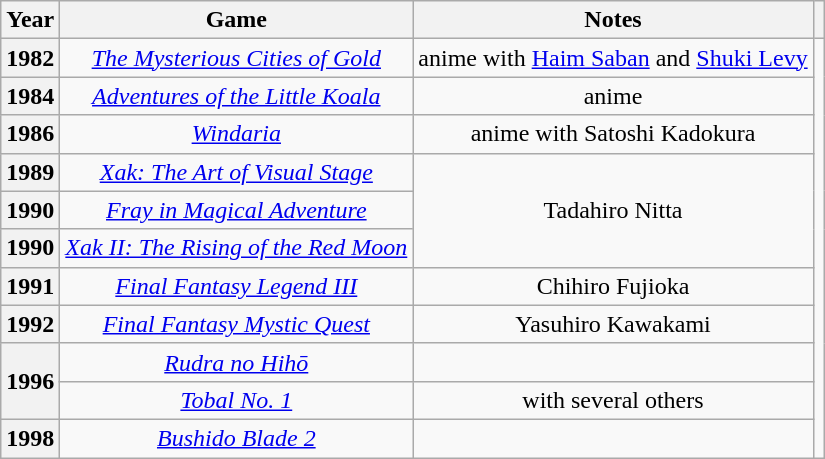<table class="wikitable sortable" style="text-align:center;" width="auto">
<tr>
<th scope="col">Year</th>
<th scope="col">Game</th>
<th scope="col">Notes</th>
<th scope="col"></th>
</tr>
<tr>
<th scope="row">1982</th>
<td><em><a href='#'>The Mysterious Cities of Gold</a></em></td>
<td>anime with <a href='#'>Haim Saban</a> and <a href='#'>Shuki Levy</a></td>
<td rowspan="11"></td>
</tr>
<tr>
<th scope="row">1984</th>
<td><em><a href='#'>Adventures of the Little Koala</a></em></td>
<td>anime</td>
</tr>
<tr>
<th scope="row">1986</th>
<td><em><a href='#'>Windaria</a></em></td>
<td>anime with Satoshi Kadokura</td>
</tr>
<tr>
<th scope="row">1989</th>
<td><em><a href='#'>Xak: The Art of Visual Stage</a></em></td>
<td rowspan="3">Tadahiro Nitta</td>
</tr>
<tr>
<th scope="row">1990</th>
<td><em><a href='#'>Fray in Magical Adventure</a></em></td>
</tr>
<tr>
<th scope="row">1990</th>
<td><em><a href='#'>Xak II: The Rising of the Red Moon</a></em></td>
</tr>
<tr>
<th scope="row">1991</th>
<td><em><a href='#'>Final Fantasy Legend III</a></em></td>
<td>Chihiro Fujioka</td>
</tr>
<tr>
<th scope="row">1992</th>
<td><em><a href='#'>Final Fantasy Mystic Quest</a></em></td>
<td>Yasuhiro Kawakami</td>
</tr>
<tr>
<th rowspan="2" scope="row">1996</th>
<td><em><a href='#'>Rudra no Hihō</a></em></td>
<td></td>
</tr>
<tr>
<td><em><a href='#'>Tobal No. 1</a></em></td>
<td>with several others</td>
</tr>
<tr>
<th scope="row">1998</th>
<td><em><a href='#'>Bushido Blade 2</a></em></td>
<td></td>
</tr>
</table>
